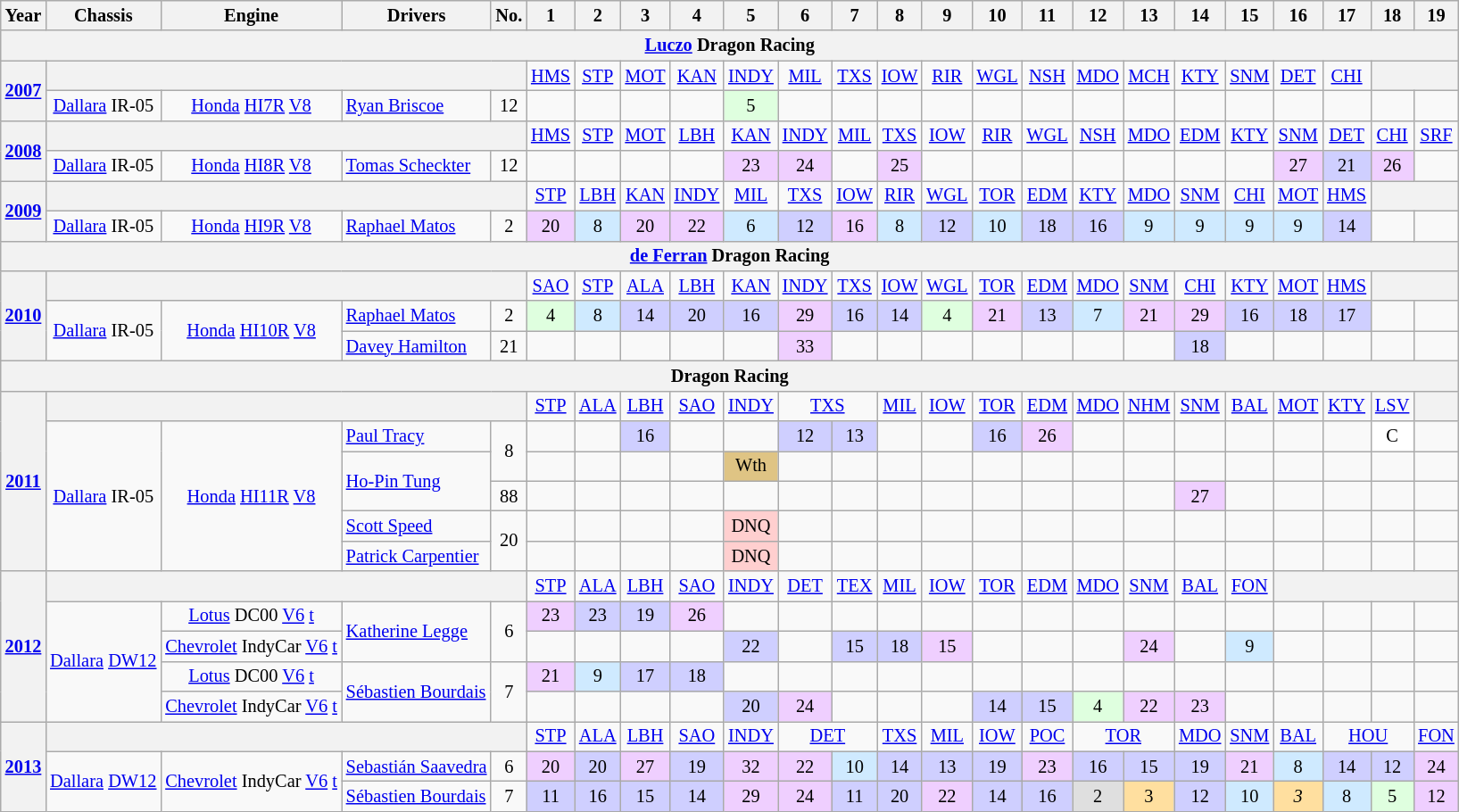<table class="wikitable" style="text-align:center; font-size:85%">
<tr>
<th>Year</th>
<th>Chassis</th>
<th>Engine</th>
<th>Drivers</th>
<th>No.</th>
<th>1</th>
<th>2</th>
<th>3</th>
<th>4</th>
<th>5</th>
<th>6</th>
<th>7</th>
<th>8</th>
<th>9</th>
<th>10</th>
<th>11</th>
<th>12</th>
<th>13</th>
<th>14</th>
<th>15</th>
<th>16</th>
<th>17</th>
<th>18</th>
<th>19</th>
</tr>
<tr>
<th colspan="24"><a href='#'>Luczo</a> Dragon Racing</th>
</tr>
<tr>
<th rowspan="2"><a href='#'>2007</a></th>
<th colspan=4></th>
<td><a href='#'>HMS</a></td>
<td><a href='#'>STP</a></td>
<td><a href='#'>MOT</a></td>
<td><a href='#'>KAN</a></td>
<td><a href='#'>INDY</a></td>
<td><a href='#'>MIL</a></td>
<td><a href='#'>TXS</a></td>
<td><a href='#'>IOW</a></td>
<td><a href='#'>RIR</a></td>
<td><a href='#'>WGL</a></td>
<td><a href='#'>NSH</a></td>
<td><a href='#'>MDO</a></td>
<td><a href='#'>MCH</a></td>
<td><a href='#'>KTY</a></td>
<td><a href='#'>SNM</a></td>
<td><a href='#'>DET</a></td>
<td><a href='#'>CHI</a></td>
<th colspan=2></th>
</tr>
<tr>
<td><a href='#'>Dallara</a> IR-05</td>
<td><a href='#'>Honda</a> <a href='#'>HI7R</a> <a href='#'>V8</a></td>
<td align="left"> <a href='#'>Ryan Briscoe</a></td>
<td>12</td>
<td></td>
<td></td>
<td></td>
<td></td>
<td style="background:#DFFFDF;">5</td>
<td></td>
<td></td>
<td></td>
<td></td>
<td></td>
<td></td>
<td></td>
<td></td>
<td></td>
<td></td>
<td></td>
<td></td>
<td></td>
<td></td>
</tr>
<tr>
<th rowspan="2"><a href='#'>2008</a></th>
<th colspan=4></th>
<td><a href='#'>HMS</a></td>
<td><a href='#'>STP</a></td>
<td><a href='#'>MOT</a></td>
<td><a href='#'>LBH</a></td>
<td><a href='#'>KAN</a></td>
<td><a href='#'>INDY</a></td>
<td><a href='#'>MIL</a></td>
<td><a href='#'>TXS</a></td>
<td><a href='#'>IOW</a></td>
<td><a href='#'>RIR</a></td>
<td><a href='#'>WGL</a></td>
<td><a href='#'>NSH</a></td>
<td><a href='#'>MDO</a></td>
<td><a href='#'>EDM</a></td>
<td><a href='#'>KTY</a></td>
<td><a href='#'>SNM</a></td>
<td><a href='#'>DET</a></td>
<td><a href='#'>CHI</a></td>
<td><a href='#'>SRF</a></td>
</tr>
<tr>
<td><a href='#'>Dallara</a> IR-05</td>
<td><a href='#'>Honda</a> <a href='#'>HI8R</a> <a href='#'>V8</a></td>
<td align="left"> <a href='#'>Tomas Scheckter</a></td>
<td>12</td>
<td></td>
<td></td>
<td></td>
<td></td>
<td style="background:#efcfff;">23</td>
<td style="background:#efcfff;">24</td>
<td></td>
<td style="background:#efcfff;">25</td>
<td></td>
<td></td>
<td></td>
<td></td>
<td></td>
<td></td>
<td></td>
<td style="background:#efcfff;">27</td>
<td style="background:#cfcfff;">21</td>
<td style="background:#efcfff;">26</td>
<td></td>
</tr>
<tr>
<th rowspan="2"><a href='#'>2009</a></th>
<th colspan=4></th>
<td><a href='#'>STP</a></td>
<td><a href='#'>LBH</a></td>
<td><a href='#'>KAN</a></td>
<td><a href='#'>INDY</a></td>
<td><a href='#'>MIL</a></td>
<td><a href='#'>TXS</a></td>
<td><a href='#'>IOW</a></td>
<td><a href='#'>RIR</a></td>
<td><a href='#'>WGL</a></td>
<td><a href='#'>TOR</a></td>
<td><a href='#'>EDM</a></td>
<td><a href='#'>KTY</a></td>
<td><a href='#'>MDO</a></td>
<td><a href='#'>SNM</a></td>
<td><a href='#'>CHI</a></td>
<td><a href='#'>MOT</a></td>
<td><a href='#'>HMS</a></td>
<th colspan=2></th>
</tr>
<tr>
<td><a href='#'>Dallara</a> IR-05</td>
<td><a href='#'>Honda</a> <a href='#'>HI9R</a> <a href='#'>V8</a></td>
<td align="left"> <a href='#'>Raphael Matos</a></td>
<td>2</td>
<td style="background:#EFCFFF;">20</td>
<td style="background:#CFEAFF;">8</td>
<td style="background:#EFCFFF;">20</td>
<td style="background:#EFCFFF;">22</td>
<td style="background:#CFEAFF;">6</td>
<td style="background:#CFCFFF;">12</td>
<td style="background:#EFCFFF;">16</td>
<td style="background:#CFEAFF;">8</td>
<td style="background:#CFCFFF;">12</td>
<td style="background:#CFEAFF;">10</td>
<td style="background:#CFCFFF;">18</td>
<td style="background:#CFCFFF;">16</td>
<td style="background:#CFEAFF;">9</td>
<td style="background:#CFEAFF;">9</td>
<td style="background:#CFEAFF;">9</td>
<td style="background:#CFEAFF;">9</td>
<td style="background:#CFCFFF;">14</td>
<td></td>
<td></td>
</tr>
<tr>
<th colspan="24"><a href='#'>de Ferran</a> Dragon Racing</th>
</tr>
<tr>
<th rowspan="3"><a href='#'>2010</a></th>
<th colspan=4></th>
<td><a href='#'>SAO</a></td>
<td><a href='#'>STP</a></td>
<td><a href='#'>ALA</a></td>
<td><a href='#'>LBH</a></td>
<td><a href='#'>KAN</a></td>
<td><a href='#'>INDY</a></td>
<td><a href='#'>TXS</a></td>
<td><a href='#'>IOW</a></td>
<td><a href='#'>WGL</a></td>
<td><a href='#'>TOR</a></td>
<td><a href='#'>EDM</a></td>
<td><a href='#'>MDO</a></td>
<td><a href='#'>SNM</a></td>
<td><a href='#'>CHI</a></td>
<td><a href='#'>KTY</a></td>
<td><a href='#'>MOT</a></td>
<td><a href='#'>HMS</a></td>
<th colspan=2></th>
</tr>
<tr>
<td rowspan="2"><a href='#'>Dallara</a> IR-05</td>
<td rowspan="2"><a href='#'>Honda</a> <a href='#'>HI10R</a> <a href='#'>V8</a></td>
<td align="left"> <a href='#'>Raphael Matos</a></td>
<td>2</td>
<td style="background:#DFFFDF;">4</td>
<td style="background:#CFEAFF;">8</td>
<td style="background:#CFCFFF;">14</td>
<td style="background:#CFCFFF;">20</td>
<td style="background:#CFCFFF;">16</td>
<td style="background:#EFCFFF;">29</td>
<td style="background:#CFCFFF;">16</td>
<td style="background:#CFCFFF;">14</td>
<td style="background:#DFFFDF;">4</td>
<td style="background:#EFCFFF;">21</td>
<td style="background:#CFCFFF;">13</td>
<td style="background:#CFEAFF;">7</td>
<td style="background:#EFCFFF;">21</td>
<td style="background:#EFCFFF;">29</td>
<td style="background:#CFCFFF;">16</td>
<td style="background:#CFCFFF;">18</td>
<td style="background:#CFCFFF;">17</td>
<td></td>
<td></td>
</tr>
<tr>
<td align="left"> <a href='#'>Davey Hamilton</a></td>
<td>21</td>
<td></td>
<td></td>
<td></td>
<td></td>
<td></td>
<td style="background:#EFCFFF;">33</td>
<td></td>
<td></td>
<td></td>
<td></td>
<td></td>
<td></td>
<td></td>
<td style="background:#CFCFFF;">18</td>
<td></td>
<td></td>
<td></td>
<td></td>
<td></td>
</tr>
<tr>
<th colspan="24">Dragon Racing</th>
</tr>
<tr>
<th rowspan="6"><a href='#'>2011</a></th>
<th colspan=4></th>
<td><a href='#'>STP</a></td>
<td><a href='#'>ALA</a></td>
<td><a href='#'>LBH</a></td>
<td><a href='#'>SAO</a></td>
<td><a href='#'>INDY</a></td>
<td colspan=2><a href='#'>TXS</a></td>
<td><a href='#'>MIL</a></td>
<td><a href='#'>IOW</a></td>
<td><a href='#'>TOR</a></td>
<td><a href='#'>EDM</a></td>
<td><a href='#'>MDO</a></td>
<td><a href='#'>NHM</a></td>
<td><a href='#'>SNM</a></td>
<td><a href='#'>BAL</a></td>
<td><a href='#'>MOT</a></td>
<td><a href='#'>KTY</a></td>
<td><a href='#'>LSV</a></td>
<th></th>
</tr>
<tr>
<td rowspan="5"><a href='#'>Dallara</a> IR-05</td>
<td rowspan="5"><a href='#'>Honda</a> <a href='#'>HI11R</a> <a href='#'>V8</a></td>
<td align="left"> <a href='#'>Paul Tracy</a></td>
<td rowspan=2>8</td>
<td></td>
<td></td>
<td style="background:#CFCFFF;">16</td>
<td></td>
<td></td>
<td style="background:#CFCFFF;">12</td>
<td style="background:#CFCFFF;">13</td>
<td></td>
<td></td>
<td style="background:#CFCFFF;">16</td>
<td style="background:#EFCFFF;">26</td>
<td></td>
<td></td>
<td></td>
<td></td>
<td></td>
<td></td>
<td style="background:white;">C</td>
<td></td>
</tr>
<tr>
<td rowspan=2 align="left"> <a href='#'>Ho-Pin Tung</a></td>
<td></td>
<td></td>
<td></td>
<td></td>
<td style="background:#DFC484;">Wth</td>
<td></td>
<td></td>
<td></td>
<td></td>
<td></td>
<td></td>
<td></td>
<td></td>
<td></td>
<td></td>
<td></td>
<td></td>
<td></td>
<td></td>
</tr>
<tr>
<td>88</td>
<td></td>
<td></td>
<td></td>
<td></td>
<td></td>
<td></td>
<td></td>
<td></td>
<td></td>
<td></td>
<td></td>
<td></td>
<td></td>
<td style="background:#EFCFFF;">27</td>
<td></td>
<td></td>
<td></td>
<td></td>
<td></td>
</tr>
<tr>
<td align="left"> <a href='#'>Scott Speed</a></td>
<td rowspan=2>20</td>
<td></td>
<td></td>
<td></td>
<td></td>
<td style="background:#FFCFCF;">DNQ</td>
<td></td>
<td></td>
<td></td>
<td></td>
<td></td>
<td></td>
<td></td>
<td></td>
<td></td>
<td></td>
<td></td>
<td></td>
<td></td>
<td></td>
</tr>
<tr>
<td align="left"> <a href='#'>Patrick Carpentier</a></td>
<td></td>
<td></td>
<td></td>
<td></td>
<td style="background:#FFCFCF;">DNQ</td>
<td></td>
<td></td>
<td></td>
<td></td>
<td></td>
<td></td>
<td></td>
<td></td>
<td></td>
<td></td>
<td></td>
<td></td>
<td></td>
<td></td>
</tr>
<tr>
<th rowspan=5><a href='#'>2012</a></th>
<th colspan=4></th>
<td><a href='#'>STP</a></td>
<td><a href='#'>ALA</a></td>
<td><a href='#'>LBH</a></td>
<td><a href='#'>SAO</a></td>
<td><a href='#'>INDY</a></td>
<td><a href='#'>DET</a></td>
<td><a href='#'>TEX</a></td>
<td><a href='#'>MIL</a></td>
<td><a href='#'>IOW</a></td>
<td><a href='#'>TOR</a></td>
<td><a href='#'>EDM</a></td>
<td><a href='#'>MDO</a></td>
<td><a href='#'>SNM</a></td>
<td><a href='#'>BAL</a></td>
<td><a href='#'>FON</a></td>
<th colspan=4></th>
</tr>
<tr>
<td rowspan=4><a href='#'>Dallara</a> <a href='#'>DW12</a></td>
<td><a href='#'>Lotus</a> DC00 <a href='#'>V6</a> <a href='#'>t</a></td>
<td align=left rowspan=2> <a href='#'>Katherine Legge</a></td>
<td rowspan=2>6</td>
<td style="background:#EFCFFF;">23</td>
<td style="background:#CFCFFF;">23</td>
<td style="background:#CFCFFF;">19</td>
<td style="background:#EFCFFF;">26</td>
<td></td>
<td></td>
<td></td>
<td></td>
<td></td>
<td></td>
<td></td>
<td></td>
<td></td>
<td></td>
<td></td>
<td></td>
<td></td>
<td></td>
<td></td>
</tr>
<tr>
<td><a href='#'>Chevrolet</a> IndyCar <a href='#'>V6</a> <a href='#'>t</a></td>
<td></td>
<td></td>
<td></td>
<td></td>
<td style="background:#CFCFFF;">22</td>
<td></td>
<td style="background:#CFCFFF;">15</td>
<td style="background:#CFCFFF;">18</td>
<td style="background:#EFCFFF;">15</td>
<td></td>
<td></td>
<td></td>
<td style="background:#EFCFFF;">24</td>
<td></td>
<td style="background:#CFEAFF;">9</td>
<td></td>
<td></td>
<td></td>
<td></td>
</tr>
<tr>
<td><a href='#'>Lotus</a> DC00 <a href='#'>V6</a> <a href='#'>t</a></td>
<td align=left rowspan=2> <a href='#'>Sébastien Bourdais</a></td>
<td rowspan=2>7</td>
<td style="background:#EFCFFF;">21</td>
<td style="background:#CFEAFF;">9</td>
<td style="background:#CFCFFF;">17</td>
<td style="background:#CFCFFF;">18</td>
<td></td>
<td></td>
<td></td>
<td></td>
<td></td>
<td></td>
<td></td>
<td></td>
<td></td>
<td></td>
<td></td>
<td></td>
<td></td>
<td></td>
<td></td>
</tr>
<tr>
<td><a href='#'>Chevrolet</a> IndyCar <a href='#'>V6</a> <a href='#'>t</a></td>
<td></td>
<td></td>
<td></td>
<td></td>
<td style="background:#CFCFFF;">20</td>
<td style="background:#EFCFFF;">24</td>
<td></td>
<td></td>
<td></td>
<td style="background:#CFCFFF;">14</td>
<td style="background:#CFCFFF;">15</td>
<td style="background:#DFFFDF;">4</td>
<td style="background:#EFCFFF;">22</td>
<td style="background:#EFCFFF;">23</td>
<td></td>
<td></td>
<td></td>
<td></td>
<td></td>
</tr>
<tr>
<th rowspan=3><a href='#'>2013</a></th>
<th colspan=4></th>
<td><a href='#'>STP</a></td>
<td><a href='#'>ALA</a></td>
<td><a href='#'>LBH</a></td>
<td><a href='#'>SAO</a></td>
<td><a href='#'>INDY</a></td>
<td colspan=2><a href='#'>DET</a></td>
<td><a href='#'>TXS</a></td>
<td><a href='#'>MIL</a></td>
<td><a href='#'>IOW</a></td>
<td><a href='#'>POC</a></td>
<td colspan=2><a href='#'>TOR</a></td>
<td><a href='#'>MDO</a></td>
<td><a href='#'>SNM</a></td>
<td><a href='#'>BAL</a></td>
<td colspan=2><a href='#'>HOU</a></td>
<td><a href='#'>FON</a></td>
</tr>
<tr>
<td rowspan=2><a href='#'>Dallara</a> <a href='#'>DW12</a></td>
<td rowspan=2><a href='#'>Chevrolet</a> IndyCar <a href='#'>V6</a> <a href='#'>t</a></td>
<td align="left"> <a href='#'>Sebastián Saavedra</a></td>
<td>6</td>
<td style="background:#EFCFFF;">20</td>
<td style="background:#CFCFFF;">20</td>
<td style="background:#EFCFFF;">27</td>
<td style="background:#CFCFFF;">19</td>
<td style="background:#EFCFFF;">32</td>
<td style="background:#EFCFFF;">22</td>
<td style="background:#CFEAFF;">10</td>
<td style="background:#CFCFFF;">14</td>
<td style="background:#CFCFFF;">13</td>
<td style="background:#CFCFFF;">19</td>
<td style="background:#EFCFFF;">23</td>
<td style="background:#CFCFFF;">16</td>
<td style="background:#CFCFFF;">15</td>
<td style="background:#CFCFFF;">19</td>
<td style="background:#EFCFFF;">21</td>
<td style="background:#CFEAFF;">8</td>
<td style="background:#CFCFFF;">14</td>
<td style="background:#CFCFFF;">12</td>
<td style="background:#EFCFFF;">24</td>
</tr>
<tr>
<td align="left"> <a href='#'>Sébastien Bourdais</a></td>
<td>7</td>
<td style="background:#CFCFFF;">11</td>
<td style="background:#CFCFFF;">16</td>
<td style="background:#CFCFFF;">15</td>
<td style="background:#CFCFFF;">14</td>
<td style="background:#EFCFFF;">29</td>
<td style="background:#EFCFFF;">24</td>
<td style="background:#CFCFFF;">11</td>
<td style="background:#CFCFFF;">20</td>
<td style="background:#EFCFFF;">22</td>
<td style="background:#CFCFFF;">14</td>
<td style="background:#CFCFFF;">16</td>
<td style="background:#DFDFDF;">2</td>
<td style="background:#FFDF9F;">3</td>
<td style="background:#CFCFFF;">12</td>
<td style="background:#CFEAFF;">10</td>
<td style="background:#FFDF9F;"><em>3</em></td>
<td style="background:#CFEAFF;">8</td>
<td style="background:#DFFFDF;">5</td>
<td style="background:#EFCFFF;">12</td>
</tr>
</table>
